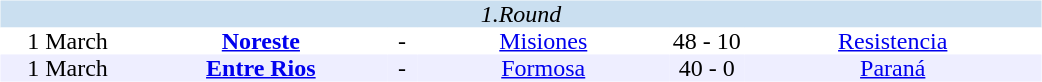<table width=700>
<tr>
<td width=700 valign="top"><br><table border=0 cellspacing=0 cellpadding=0 style="font-size: 100%; border-collapse: collapse;" width=100%>
<tr bgcolor="#CADFF0">
<td style="font-size:100%"; align="center" colspan="6"><em>1.Round</em></td>
</tr>
<tr align=center bgcolor=#FFFFFF>
<td width=90>1 March</td>
<td width=170><strong><a href='#'>Noreste</a></strong></td>
<td width=20>-</td>
<td width=170><a href='#'>Misiones</a></td>
<td width=50>48 - 10</td>
<td width=200><a href='#'>Resistencia</a></td>
</tr>
<tr align=center bgcolor=#EEEEFF>
<td width=90>1 March</td>
<td width=170><strong><a href='#'>Entre Rios</a></strong></td>
<td width=20>-</td>
<td width=170><a href='#'>Formosa</a></td>
<td width=50>40 - 0</td>
<td width=200><a href='#'>Paraná</a></td>
</tr>
</table>
</td>
</tr>
</table>
